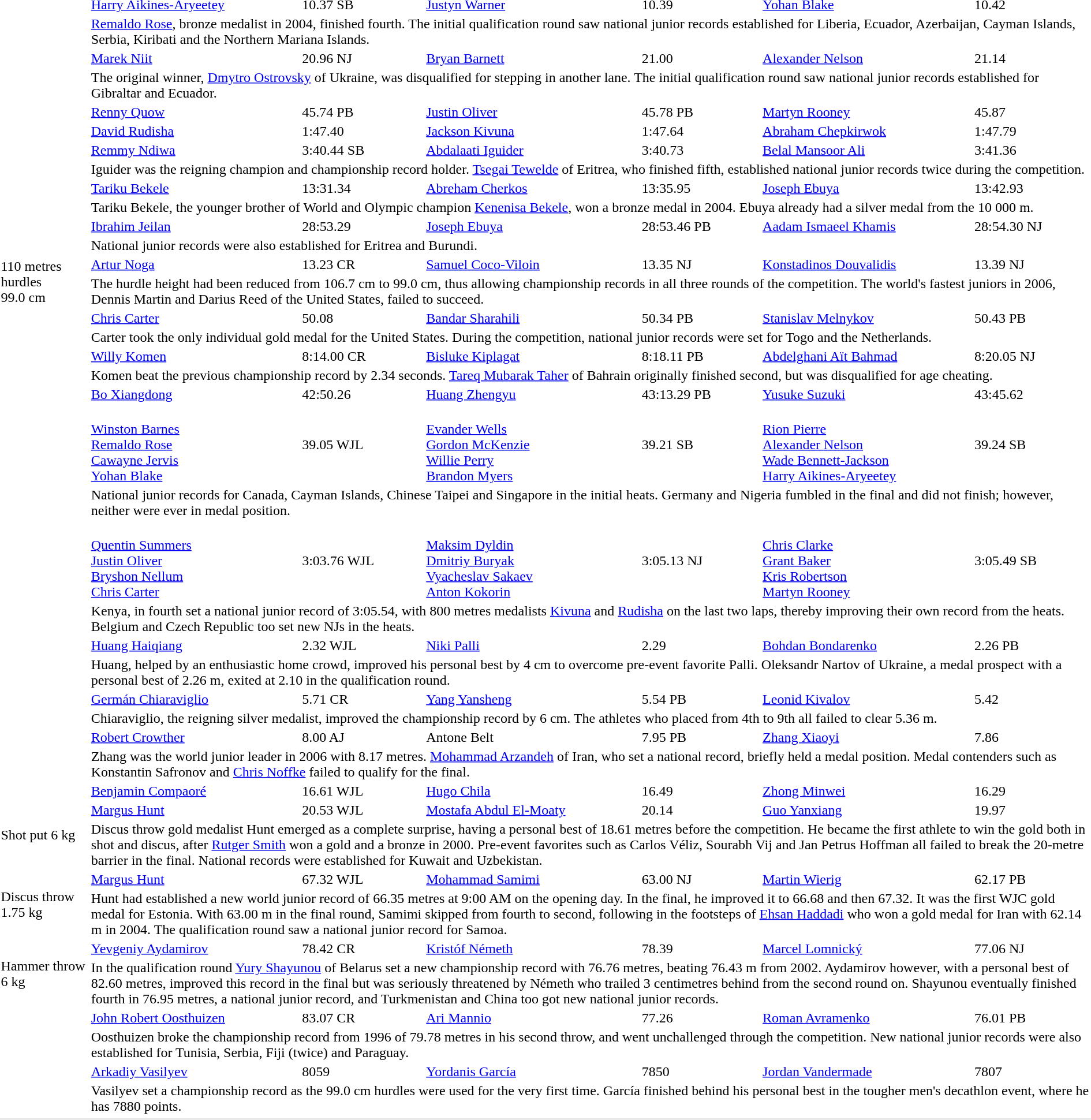<table>
<tr>
<td rowspan=2></td>
<td><a href='#'>Harry Aikines-Aryeetey</a><br></td>
<td>10.37 SB</td>
<td><a href='#'>Justyn Warner</a><br></td>
<td>10.39</td>
<td><a href='#'>Yohan Blake</a><br></td>
<td>10.42</td>
</tr>
<tr>
<td colspan=6><a href='#'>Remaldo Rose</a>, bronze medalist in 2004, finished fourth. The initial qualification round saw national junior records established for Liberia, Ecuador, Azerbaijan, Cayman Islands, Serbia, Kiribati and the Northern Mariana Islands.</td>
</tr>
<tr>
<td rowspan=2></td>
<td><a href='#'>Marek Niit</a><br></td>
<td>20.96 NJ</td>
<td><a href='#'>Bryan Barnett</a><br></td>
<td>21.00</td>
<td><a href='#'>Alexander Nelson</a><br></td>
<td>21.14</td>
</tr>
<tr>
<td colspan=6>The original winner, <a href='#'>Dmytro Ostrovsky</a> of Ukraine, was disqualified for stepping in another lane. The initial qualification round saw national junior records established for Gibraltar and Ecuador.</td>
</tr>
<tr>
<td></td>
<td><a href='#'>Renny Quow</a><br></td>
<td>45.74 PB</td>
<td><a href='#'>Justin Oliver</a><br></td>
<td>45.78 PB</td>
<td><a href='#'>Martyn Rooney</a><br></td>
<td>45.87</td>
</tr>
<tr>
<td></td>
<td><a href='#'>David Rudisha</a><br></td>
<td>1:47.40</td>
<td><a href='#'>Jackson Kivuna</a><br></td>
<td>1:47.64</td>
<td><a href='#'>Abraham Chepkirwok</a><br></td>
<td>1:47.79</td>
</tr>
<tr>
<td rowspan=2></td>
<td><a href='#'>Remmy Ndiwa</a><br></td>
<td>3:40.44 SB</td>
<td><a href='#'>Abdalaati Iguider</a><br></td>
<td>3:40.73</td>
<td><a href='#'>Belal Mansoor Ali</a><br></td>
<td>3:41.36</td>
</tr>
<tr>
<td colspan=6>Iguider was the reigning champion and championship record holder. <a href='#'>Tsegai Tewelde</a> of Eritrea, who finished fifth, established national junior records twice during the competition.</td>
</tr>
<tr>
<td rowspan=2></td>
<td><a href='#'>Tariku Bekele</a><br></td>
<td>13:31.34</td>
<td><a href='#'>Abreham Cherkos</a><br></td>
<td>13:35.95</td>
<td><a href='#'>Joseph Ebuya</a><br></td>
<td>13:42.93</td>
</tr>
<tr>
<td colspan=6>Tariku Bekele, the younger brother of World and Olympic champion <a href='#'>Kenenisa Bekele</a>, won a bronze medal in 2004. Ebuya already had a silver medal from the 10 000 m.</td>
</tr>
<tr>
<td rowspan=2></td>
<td><a href='#'>Ibrahim Jeilan</a><br></td>
<td>28:53.29</td>
<td><a href='#'>Joseph Ebuya</a><br></td>
<td>28:53.46 PB</td>
<td><a href='#'>Aadam Ismaeel Khamis</a><br></td>
<td>28:54.30 NJ</td>
</tr>
<tr>
<td colspan=6>National junior records were also established for Eritrea and Burundi.</td>
</tr>
<tr>
<td rowspan=2>110 metres hurdles 99.0 cm<br></td>
<td><a href='#'>Artur Noga</a><br></td>
<td>13.23 CR</td>
<td><a href='#'>Samuel Coco-Viloin</a><br></td>
<td>13.35 NJ</td>
<td><a href='#'>Konstadinos Douvalidis</a><br></td>
<td>13.39 NJ</td>
</tr>
<tr>
<td colspan=6>The hurdle height had been reduced from 106.7 cm to 99.0 cm, thus allowing championship records in all three rounds of the competition. The world's fastest juniors in 2006, Dennis Martin and Darius Reed of the United States, failed to succeed.</td>
</tr>
<tr>
<td rowspan=2></td>
<td><a href='#'>Chris Carter</a><br></td>
<td>50.08</td>
<td><a href='#'>Bandar Sharahili</a><br></td>
<td>50.34 PB</td>
<td><a href='#'>Stanislav Melnykov</a><br></td>
<td>50.43 PB</td>
</tr>
<tr>
<td colspan=6>Carter took the only individual gold medal for the United States. During the competition, national junior records were set for Togo and the Netherlands.</td>
</tr>
<tr>
<td rowspan=2></td>
<td><a href='#'>Willy Komen</a><br></td>
<td>8:14.00 CR</td>
<td><a href='#'>Bisluke Kiplagat</a><br></td>
<td>8:18.11 PB</td>
<td><a href='#'>Abdelghani Aït Bahmad</a><br></td>
<td>8:20.05 NJ</td>
</tr>
<tr>
<td colspan=6>Komen beat the previous championship record by 2.34 seconds. <a href='#'>Tareq Mubarak Taher</a> of Bahrain originally finished second, but was disqualified for age cheating.</td>
</tr>
<tr>
<td></td>
<td><a href='#'>Bo Xiangdong</a><br></td>
<td>42:50.26</td>
<td><a href='#'>Huang Zhengyu</a><br></td>
<td>43:13.29 PB</td>
<td><a href='#'>Yusuke Suzuki</a><br></td>
<td>43:45.62</td>
</tr>
<tr>
<td rowspan=2></td>
<td><br><a href='#'>Winston Barnes</a><br><a href='#'>Remaldo Rose</a><br><a href='#'>Cawayne Jervis</a><br><a href='#'>Yohan Blake</a></td>
<td>39.05 WJL</td>
<td><br><a href='#'>Evander Wells</a><br><a href='#'>Gordon McKenzie</a><br><a href='#'>Willie Perry</a><br><a href='#'>Brandon Myers</a></td>
<td>39.21 SB</td>
<td><br><a href='#'>Rion Pierre</a><br><a href='#'>Alexander Nelson</a><br><a href='#'>Wade Bennett-Jackson</a><br><a href='#'>Harry Aikines-Aryeetey</a></td>
<td>39.24 SB</td>
</tr>
<tr>
<td colspan=6>National junior records for Canada, Cayman Islands, Chinese Taipei and Singapore in the initial heats. Germany and Nigeria fumbled in the final and did not finish; however, neither were ever in medal position.</td>
</tr>
<tr>
<td rowspan=2></td>
<td><br><a href='#'>Quentin Summers</a><br><a href='#'>Justin Oliver</a><br><a href='#'>Bryshon Nellum</a><br><a href='#'>Chris Carter</a></td>
<td>3:03.76 WJL</td>
<td><br><a href='#'>Maksim Dyldin</a><br><a href='#'>Dmitriy Buryak</a><br><a href='#'>Vyacheslav Sakaev</a><br><a href='#'>Anton Kokorin</a></td>
<td>3:05.13 NJ</td>
<td><br><a href='#'>Chris Clarke</a><br><a href='#'>Grant Baker</a><br><a href='#'>Kris Robertson</a><br><a href='#'>Martyn Rooney</a></td>
<td>3:05.49 SB</td>
</tr>
<tr>
<td colspan=6>Kenya, in fourth set a national junior record of 3:05.54, with 800 metres medalists <a href='#'>Kivuna</a> and <a href='#'>Rudisha</a> on the last two laps, thereby improving their own record from the heats. Belgium and Czech Republic too set new NJs in the heats.</td>
</tr>
<tr>
<td rowspan=2></td>
<td><a href='#'>Huang Haiqiang</a><br></td>
<td>2.32 WJL</td>
<td><a href='#'>Niki Palli</a><br></td>
<td>2.29</td>
<td><a href='#'>Bohdan Bondarenko</a><br></td>
<td>2.26 PB</td>
</tr>
<tr>
<td colspan=6>Huang, helped by an enthusiastic home crowd, improved his personal best by 4 cm to overcome pre-event favorite Palli. Oleksandr Nartov of Ukraine, a medal prospect with a personal best of 2.26 m, exited at 2.10 in the qualification round.</td>
</tr>
<tr>
<td rowspan=2></td>
<td><a href='#'>Germán Chiaraviglio</a><br></td>
<td>5.71 CR</td>
<td><a href='#'>Yang Yansheng</a><br></td>
<td>5.54 PB</td>
<td><a href='#'>Leonid Kivalov</a><br></td>
<td>5.42</td>
</tr>
<tr>
<td colspan=6>Chiaraviglio, the reigning silver medalist, improved the championship record by 6 cm. The athletes who placed from 4th to 9th all failed to clear 5.36 m.</td>
</tr>
<tr>
<td rowspan=2></td>
<td><a href='#'>Robert Crowther</a><br></td>
<td>8.00 AJ</td>
<td>Antone Belt<br></td>
<td>7.95 PB</td>
<td><a href='#'>Zhang Xiaoyi</a><br></td>
<td>7.86</td>
</tr>
<tr>
<td colspan=6>Zhang was the world junior leader in 2006 with 8.17 metres. <a href='#'>Mohammad Arzandeh</a> of Iran, who set a national record, briefly held a medal position. Medal contenders such as Konstantin Safronov and <a href='#'>Chris Noffke</a> failed to qualify for the final.</td>
</tr>
<tr>
<td></td>
<td><a href='#'>Benjamin Compaoré</a><br></td>
<td>16.61 WJL</td>
<td><a href='#'>Hugo Chila</a><br></td>
<td>16.49</td>
<td><a href='#'>Zhong Minwei</a><br></td>
<td>16.29</td>
</tr>
<tr>
<td rowspan=2>Shot put 6 kg<br></td>
<td><a href='#'>Margus Hunt</a><br></td>
<td>20.53 WJL</td>
<td><a href='#'>Mostafa Abdul El-Moaty</a><br></td>
<td>20.14</td>
<td><a href='#'>Guo Yanxiang</a><br></td>
<td>19.97</td>
</tr>
<tr>
<td colspan=6>Discus throw gold medalist Hunt emerged as a complete surprise, having a personal best of 18.61 metres before the competition. He became the first athlete to win the gold both in shot and discus, after <a href='#'>Rutger Smith</a> won a gold and a bronze in 2000. Pre-event favorites such as Carlos Véliz, Sourabh Vij and Jan Petrus Hoffman all failed to break the 20-metre barrier in the final. National records were established for Kuwait and Uzbekistan.</td>
</tr>
<tr>
<td rowspan=2>Discus throw 1.75 kg<br></td>
<td><a href='#'>Margus Hunt</a><br></td>
<td>67.32 WJL</td>
<td><a href='#'>Mohammad Samimi</a><br></td>
<td>63.00 NJ</td>
<td><a href='#'>Martin Wierig</a><br></td>
<td>62.17 PB</td>
</tr>
<tr>
<td colspan=6>Hunt had established a new world junior record of 66.35 metres at 9:00 AM on the opening day. In the final, he improved it to 66.68 and then 67.32. It was the first WJC gold medal for Estonia. With 63.00 m in the final round, Samimi skipped from fourth to second, following in the footsteps of <a href='#'>Ehsan Haddadi</a> who won a gold medal for Iran with 62.14 m in 2004. The qualification round saw a national junior record for Samoa.</td>
</tr>
<tr>
<td rowspan=2>Hammer throw 6 kg<br></td>
<td><a href='#'>Yevgeniy Aydamirov</a><br></td>
<td>78.42 CR</td>
<td><a href='#'>Kristóf Németh</a><br></td>
<td>78.39</td>
<td><a href='#'>Marcel Lomnický</a><br></td>
<td>77.06 NJ</td>
</tr>
<tr>
<td colspan=6>In the qualification round <a href='#'>Yury Shayunou</a> of Belarus set a new championship record with 76.76 metres, beating 76.43 m from 2002. Aydamirov however, with a personal best of 82.60 metres, improved this record in the final but was seriously threatened by Németh who trailed 3 centimetres behind from the second round on. Shayunou eventually finished fourth in 76.95 metres, a national junior record, and Turkmenistan and China too got new national junior records.</td>
</tr>
<tr>
<td rowspan=2></td>
<td><a href='#'>John Robert Oosthuizen</a><br></td>
<td>83.07 CR</td>
<td><a href='#'>Ari Mannio</a><br></td>
<td>77.26</td>
<td><a href='#'>Roman Avramenko</a><br></td>
<td>76.01 PB</td>
</tr>
<tr>
<td colspan=6>Oosthuizen broke the championship record from 1996 of 79.78 metres in his second throw, and went unchallenged through the competition. New national junior records were also established for Tunisia, Serbia, Fiji (twice) and Paraguay.</td>
</tr>
<tr>
<td rowspan=2></td>
<td><a href='#'>Arkadiy Vasilyev</a><br></td>
<td>8059</td>
<td><a href='#'>Yordanis García</a><br></td>
<td>7850</td>
<td><a href='#'>Jordan Vandermade</a><br></td>
<td>7807</td>
</tr>
<tr>
<td colspan=6>Vasilyev set a championship record as the 99.0 cm hurdles were used for the very first time. García finished behind his personal best in the tougher men's decathlon event, where he has 7880 points.</td>
</tr>
<tr>
</tr>
<tr bgcolor= e8e8e8>
<td colspan=7></td>
</tr>
</table>
